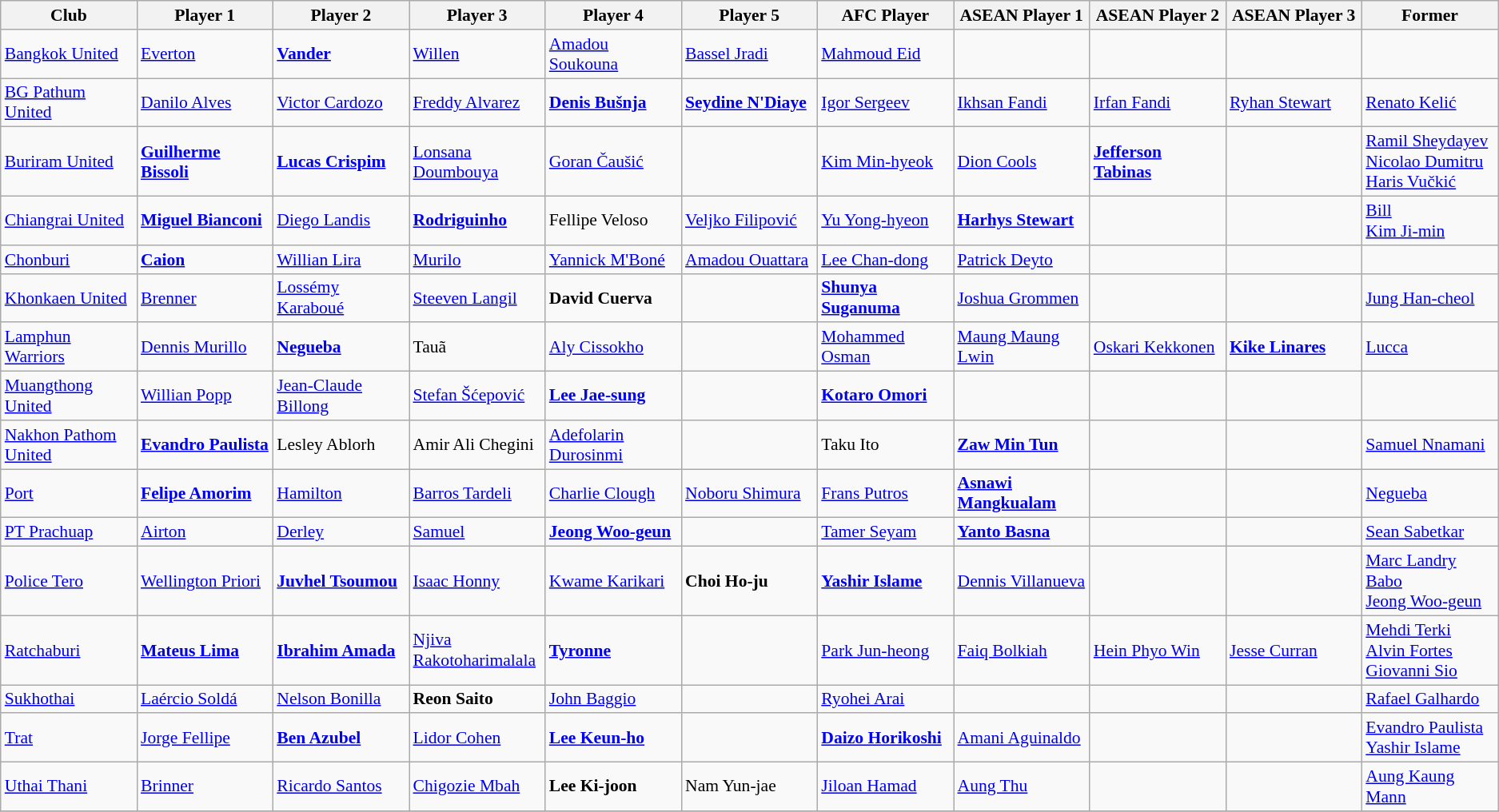<table class="wikitable sortable" style="font-size:90%;">
<tr>
<th style="width:9%">Club</th>
<th style="width:9%">Player 1</th>
<th style="width:9%">Player 2</th>
<th style="width:9%">Player 3</th>
<th style="width:9%">Player 4</th>
<th style="width:9%">Player 5</th>
<th style="width:9%">AFC Player</th>
<th style="width:9%">ASEAN Player 1</th>
<th style="width:9%">ASEAN Player 2</th>
<th style="width:9%">ASEAN Player 3</th>
<th style="width:9%">Former</th>
</tr>
<tr>
<td><a href='#'>Bangkok United</a></td>
<td> <a href='#'>Everton</a></td>
<td> <strong><a href='#'>Vander</a></strong></td>
<td> <a href='#'>Willen</a></td>
<td> <a href='#'>Amadou Soukouna</a></td>
<td> <a href='#'>Bassel Jradi</a></td>
<td> <a href='#'>Mahmoud Eid</a></td>
<td></td>
<td></td>
<td></td>
<td></td>
</tr>
<tr>
<td><a href='#'>BG Pathum United</a></td>
<td> <a href='#'>Danilo Alves</a></td>
<td> <a href='#'>Victor Cardozo</a></td>
<td> <a href='#'>Freddy Alvarez</a></td>
<td> <strong><a href='#'>Denis Bušnja</a></strong></td>
<td> <strong><a href='#'>Seydine N'Diaye</a></strong></td>
<td> <a href='#'>Igor Sergeev</a></td>
<td> <a href='#'>Ikhsan Fandi</a></td>
<td> <a href='#'>Irfan Fandi</a></td>
<td> <a href='#'>Ryhan Stewart</a></td>
<td> <a href='#'>Renato Kelić</a></td>
</tr>
<tr>
<td><a href='#'>Buriram United</a></td>
<td> <strong><a href='#'>Guilherme Bissoli</a></strong></td>
<td> <strong><a href='#'>Lucas Crispim</a></strong></td>
<td> <a href='#'>Lonsana Doumbouya</a></td>
<td> <a href='#'>Goran Čaušić</a></td>
<td></td>
<td> <a href='#'>Kim Min-hyeok</a></td>
<td> <a href='#'>Dion Cools</a></td>
<td> <strong><a href='#'>Jefferson Tabinas</a></strong></td>
<td></td>
<td> <a href='#'>Ramil Sheydayev</a><br> <a href='#'>Nicolao Dumitru</a><br> <a href='#'>Haris Vučkić</a></td>
</tr>
<tr>
<td><a href='#'>Chiangrai United</a></td>
<td> <strong><a href='#'>Miguel Bianconi</a></strong></td>
<td> <a href='#'>Diego Landis</a></td>
<td> <strong><a href='#'>Rodriguinho</a></strong></td>
<td> Fellipe Veloso</td>
<td> <a href='#'>Veljko Filipović</a></td>
<td> <a href='#'>Yu Yong-hyeon</a></td>
<td> <strong><a href='#'>Harhys Stewart</a></strong></td>
<td></td>
<td></td>
<td> <a href='#'>Bill</a><br> <a href='#'>Kim Ji-min</a></td>
</tr>
<tr>
<td><a href='#'>Chonburi</a></td>
<td> <strong><a href='#'>Caion</a></strong></td>
<td> <a href='#'>Willian Lira</a></td>
<td> <a href='#'>Murilo</a></td>
<td> <a href='#'>Yannick M'Boné</a></td>
<td> <a href='#'>Amadou Ouattara</a></td>
<td> <a href='#'>Lee Chan-dong</a></td>
<td> <a href='#'>Patrick Deyto</a></td>
<td></td>
<td></td>
<td></td>
</tr>
<tr>
<td><a href='#'>Khonkaen United</a></td>
<td> <a href='#'>Brenner</a></td>
<td> <a href='#'>Lossémy Karaboué</a></td>
<td> <a href='#'>Steeven Langil</a></td>
<td> <strong>David Cuerva</strong></td>
<td></td>
<td> <strong><a href='#'>Shunya Suganuma</a></strong></td>
<td> <a href='#'>Joshua Grommen</a></td>
<td></td>
<td></td>
<td> <a href='#'>Jung Han-cheol</a></td>
</tr>
<tr>
<td><a href='#'>Lamphun Warriors</a></td>
<td> <a href='#'>Dennis Murillo</a></td>
<td> <strong><a href='#'>Negueba</a></strong></td>
<td> Tauã</td>
<td> <a href='#'>Aly Cissokho</a></td>
<td></td>
<td> <a href='#'>Mohammed Osman</a></td>
<td> <a href='#'>Maung Maung Lwin</a></td>
<td> <a href='#'>Oskari Kekkonen</a></td>
<td> <strong><a href='#'>Kike Linares</a></strong></td>
<td> <a href='#'>Lucca</a></td>
</tr>
<tr>
<td><a href='#'>Muangthong United</a></td>
<td> <a href='#'>Willian Popp</a></td>
<td> <a href='#'>Jean-Claude Billong</a></td>
<td> <a href='#'>Stefan Šćepović</a></td>
<td> <strong><a href='#'>Lee Jae-sung</a></strong></td>
<td></td>
<td> <strong><a href='#'>Kotaro Omori</a></strong></td>
<td></td>
<td></td>
<td></td>
<td></td>
</tr>
<tr>
<td><a href='#'>Nakhon Pathom United</a></td>
<td> <strong><a href='#'>Evandro Paulista</a></strong></td>
<td> Lesley Ablorh</td>
<td> Amir Ali Chegini</td>
<td> <a href='#'>Adefolarin Durosinmi</a></td>
<td></td>
<td> Taku Ito</td>
<td> <strong><a href='#'>Zaw Min Tun</a></strong></td>
<td></td>
<td></td>
<td> <a href='#'>Samuel Nnamani</a></td>
</tr>
<tr>
<td><a href='#'>Port</a></td>
<td> <strong><a href='#'>Felipe Amorim</a></strong></td>
<td> <a href='#'>Hamilton</a></td>
<td> <a href='#'>Barros Tardeli</a></td>
<td> <a href='#'>Charlie Clough</a></td>
<td> <a href='#'>Noboru Shimura</a></td>
<td> <a href='#'>Frans Putros</a></td>
<td> <strong><a href='#'>Asnawi Mangkualam</a></strong></td>
<td></td>
<td></td>
<td> <a href='#'>Negueba</a></td>
</tr>
<tr>
<td><a href='#'>PT Prachuap</a></td>
<td> <a href='#'>Airton</a></td>
<td> <a href='#'>Derley</a></td>
<td> <a href='#'>Samuel</a></td>
<td> <strong><a href='#'>Jeong Woo-geun</a></strong></td>
<td></td>
<td> <a href='#'>Tamer Seyam</a></td>
<td> <strong><a href='#'>Yanto Basna</a></strong></td>
<td></td>
<td></td>
<td> <a href='#'>Sean Sabetkar</a></td>
</tr>
<tr>
<td><a href='#'>Police Tero</a></td>
<td> <a href='#'>Wellington Priori</a></td>
<td> <strong><a href='#'>Juvhel Tsoumou</a></strong></td>
<td> <a href='#'>Isaac Honny</a></td>
<td> <a href='#'>Kwame Karikari</a></td>
<td> <strong>Choi Ho-ju</strong></td>
<td> <strong><a href='#'>Yashir Islame</a></strong></td>
<td> <a href='#'>Dennis Villanueva</a></td>
<td></td>
<td></td>
<td> <a href='#'>Marc Landry Babo</a> <br>  <a href='#'>Jeong Woo-geun</a></td>
</tr>
<tr>
<td><a href='#'>Ratchaburi</a></td>
<td> <strong><a href='#'>Mateus Lima</a></strong></td>
<td> <strong><a href='#'>Ibrahim Amada</a></strong></td>
<td> <a href='#'>Njiva Rakotoharimalala</a></td>
<td> <strong><a href='#'>Tyronne</a></strong></td>
<td></td>
<td> <a href='#'>Park Jun-heong</a></td>
<td> <a href='#'>Faiq Bolkiah</a></td>
<td> <a href='#'>Hein Phyo Win</a></td>
<td> <a href='#'>Jesse Curran</a></td>
<td> <a href='#'>Mehdi Terki</a> <br>  <a href='#'>Alvin Fortes</a> <br>  <a href='#'>Giovanni Sio</a></td>
</tr>
<tr>
<td><a href='#'>Sukhothai</a></td>
<td> <a href='#'>Laércio Soldá</a></td>
<td> <a href='#'>Nelson Bonilla</a></td>
<td> <strong>Reon Saito</strong></td>
<td> <a href='#'>John Baggio</a></td>
<td></td>
<td> <a href='#'>Ryohei Arai</a></td>
<td></td>
<td></td>
<td></td>
<td> <a href='#'>Rafael Galhardo</a></td>
</tr>
<tr>
<td><a href='#'>Trat</a></td>
<td> <a href='#'>Jorge Fellipe</a></td>
<td> <strong><a href='#'>Ben Azubel</a></strong></td>
<td> <a href='#'>Lidor Cohen</a></td>
<td> <strong><a href='#'>Lee Keun-ho</a></strong></td>
<td></td>
<td> <strong><a href='#'>Daizo Horikoshi</a></strong></td>
<td> <a href='#'>Amani Aguinaldo</a></td>
<td></td>
<td></td>
<td> <a href='#'>Evandro Paulista</a> <br>  <a href='#'>Yashir Islame</a></td>
</tr>
<tr>
<td><a href='#'>Uthai Thani</a></td>
<td> <a href='#'>Brinner</a></td>
<td> <a href='#'>Ricardo Santos</a></td>
<td> <a href='#'>Chigozie Mbah</a></td>
<td> <strong>Lee Ki-joon</strong></td>
<td> Nam Yun-jae</td>
<td> <a href='#'>Jiloan Hamad</a></td>
<td> <a href='#'>Aung Thu</a></td>
<td></td>
<td></td>
<td> <a href='#'>Aung Kaung Mann</a></td>
</tr>
<tr>
</tr>
</table>
